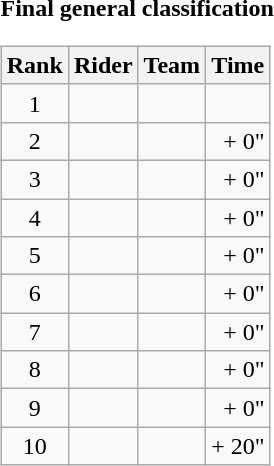<table>
<tr>
<td><strong>Final general classification</strong><br><table class="wikitable">
<tr>
<th scope="col">Rank</th>
<th scope="col">Rider</th>
<th scope="col">Team</th>
<th scope="col">Time</th>
</tr>
<tr>
<td style="text-align:center;">1</td>
<td></td>
<td></td>
<td style="text-align:right;"></td>
</tr>
<tr>
<td style="text-align:center;">2</td>
<td></td>
<td></td>
<td style="text-align:right;">+ 0"</td>
</tr>
<tr>
<td style="text-align:center;">3</td>
<td></td>
<td></td>
<td style="text-align:right;">+ 0"</td>
</tr>
<tr>
<td style="text-align:center;">4</td>
<td></td>
<td></td>
<td style="text-align:right;">+ 0"</td>
</tr>
<tr>
<td style="text-align:center;">5</td>
<td></td>
<td></td>
<td style="text-align:right;">+ 0"</td>
</tr>
<tr>
<td style="text-align:center;">6</td>
<td></td>
<td></td>
<td style="text-align:right;">+ 0"</td>
</tr>
<tr>
<td style="text-align:center;">7</td>
<td></td>
<td></td>
<td style="text-align:right;">+ 0"</td>
</tr>
<tr>
<td style="text-align:center;">8</td>
<td></td>
<td></td>
<td style="text-align:right;">+ 0"</td>
</tr>
<tr>
<td style="text-align:center;">9</td>
<td></td>
<td></td>
<td style="text-align:right;">+ 0"</td>
</tr>
<tr>
<td style="text-align:center;">10</td>
<td></td>
<td></td>
<td style="text-align:right;">+ 20"</td>
</tr>
</table>
</td>
</tr>
</table>
